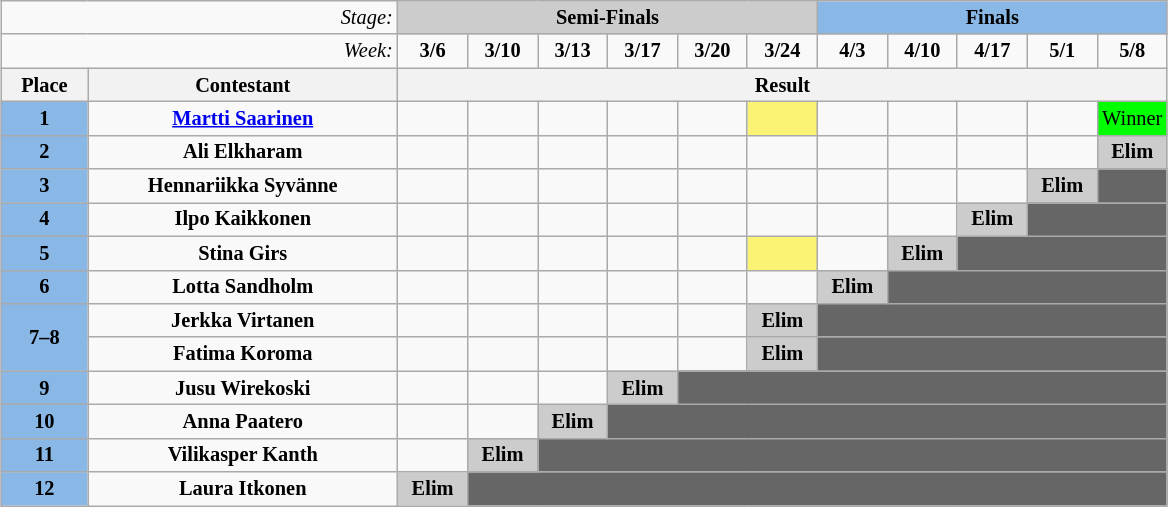<table class="wikitable" style="margin:1em auto; text-align:center; font-size:85%">
<tr>
<td colspan="2" style="text-align:right;"><em>Stage:</em></td>
<td colspan="6" style="background:#ccc;"><strong>Semi-Finals</strong></td>
<td colspan="5" style="background:#8ab8e6;"><strong>Finals</strong></td>
</tr>
<tr>
<td colspan="2" style="text-align:right;"><em>Week:</em></td>
<td style="text-align:center; width:6%;"><strong>3/6</strong></td>
<td style="text-align:center; width:6%;"><strong>3/10</strong></td>
<td style="text-align:center; width:6%;"><strong>3/13</strong></td>
<td style="text-align:center; width:6%;"><strong>3/17</strong></td>
<td style="text-align:center; width:6%;"><strong>3/20</strong></td>
<td style="text-align:center; width:6%;"><strong>3/24</strong></td>
<td style="text-align:center; width:6%;"><strong>4/3</strong></td>
<td style="text-align:center; width:6%;"><strong>4/10</strong></td>
<td style="text-align:center; width:6%;"><strong>4/17</strong></td>
<td style="text-align:center; width:6%;"><strong>5/1</strong></td>
<td style="text-align:center; width:6%;"><strong>5/8</strong></td>
</tr>
<tr>
<th>Place</th>
<th>Contestant</th>
<th colspan="14" style="text-align:center;">Result</th>
</tr>
<tr>
<td style="background:#8ab8e6; text-align:center;"><strong>1</strong></td>
<td><strong><a href='#'>Martti Saarinen</a></strong></td>
<td></td>
<td></td>
<td></td>
<td></td>
<td></td>
<td style="background:#fbf373; text-align:center;"></td>
<td></td>
<td></td>
<td></td>
<td></td>
<td style="background:lime;">Winner</td>
</tr>
<tr>
<td style="background:#8ab8e6; text-align:center;"><strong>2</strong></td>
<td><strong>Ali Elkharam</strong></td>
<td></td>
<td></td>
<td></td>
<td></td>
<td></td>
<td></td>
<td></td>
<td></td>
<td></td>
<td></td>
<td bgcolor="#CCCCCC" align="center"><strong>Elim</strong></td>
</tr>
<tr>
<td style="background:#8ab8e6; text-align:center;"><strong>3</strong></td>
<td><strong>Hennariikka Syvänne</strong></td>
<td></td>
<td></td>
<td></td>
<td></td>
<td></td>
<td></td>
<td></td>
<td></td>
<td></td>
<td bgcolor="#CCCCCC" align="center"><strong>Elim</strong></td>
<td colspan="1" bgcolor="666666"></td>
</tr>
<tr>
<td style="text-align:center; background:#8ab8e6;"><strong>4</strong></td>
<td><strong>Ilpo Kaikkonen</strong></td>
<td></td>
<td></td>
<td></td>
<td></td>
<td></td>
<td></td>
<td></td>
<td></td>
<td bgcolor="#CCCCCC" align="center"><strong>Elim</strong></td>
<td colspan="2" bgcolor="666666"></td>
</tr>
<tr>
<td style="background:#8ab8e6; text-align:center;"><strong>5</strong></td>
<td><strong>Stina Girs</strong></td>
<td></td>
<td></td>
<td></td>
<td></td>
<td></td>
<td style="background:#fbf373; text-align:center;"></td>
<td></td>
<td bgcolor="#CCCCCC" align="center"><strong>Elim</strong></td>
<td colspan="3" bgcolor="666666"></td>
</tr>
<tr>
<td style="background:#8ab8e6; text-align:center;"><strong>6</strong></td>
<td><strong>Lotta Sandholm</strong></td>
<td></td>
<td></td>
<td></td>
<td></td>
<td></td>
<td></td>
<td bgcolor="#CCCCCC" align="center"><strong>Elim</strong></td>
<td colspan="4" bgcolor="666666"></td>
</tr>
<tr>
<td rowspan="2" style="background:#8ab8e6; text-align:center;"><strong>7–8</strong></td>
<td><strong>Jerkka Virtanen</strong></td>
<td></td>
<td></td>
<td></td>
<td></td>
<td></td>
<td bgcolor="#CCCCCC" align="center"><strong>Elim</strong></td>
<td colspan="5" bgcolor="666666"></td>
</tr>
<tr>
<td><strong>Fatima Koroma</strong></td>
<td></td>
<td></td>
<td></td>
<td></td>
<td></td>
<td bgcolor="#CCCCCC" align="center"><strong>Elim</strong></td>
<td colspan="5" bgcolor="666666"></td>
</tr>
<tr>
<td style="background:#8ab8e6; text-align:center;"><strong>9</strong></td>
<td><strong>Jusu Wirekoski</strong></td>
<td></td>
<td></td>
<td></td>
<td bgcolor="#CCCCCC" align="center"><strong>Elim</strong></td>
<td colspan="7" bgcolor="666666"></td>
</tr>
<tr>
<td style="background:#8ab8e6; text-align:center;"><strong>10</strong></td>
<td><strong>Anna Paatero</strong></td>
<td></td>
<td></td>
<td bgcolor="#CCCCCC" align="center"><strong>Elim</strong></td>
<td colspan="8" bgcolor="666666"></td>
</tr>
<tr>
<td style="text-align:center; background:#8ab8e6;"><strong>11</strong></td>
<td><strong>Vilikasper Kanth</strong></td>
<td></td>
<td bgcolor="#CCCCCC" align="center"><strong>Elim</strong></td>
<td colspan="9" bgcolor="666666"></td>
</tr>
<tr>
<td style="text-align:center; background:#8ab8e6;"><strong>12</strong></td>
<td><strong>Laura Itkonen</strong></td>
<td bgcolor="#CCCCCC" align="center"><strong>Elim</strong></td>
<td colspan="10" bgcolor="666666"></td>
</tr>
</table>
